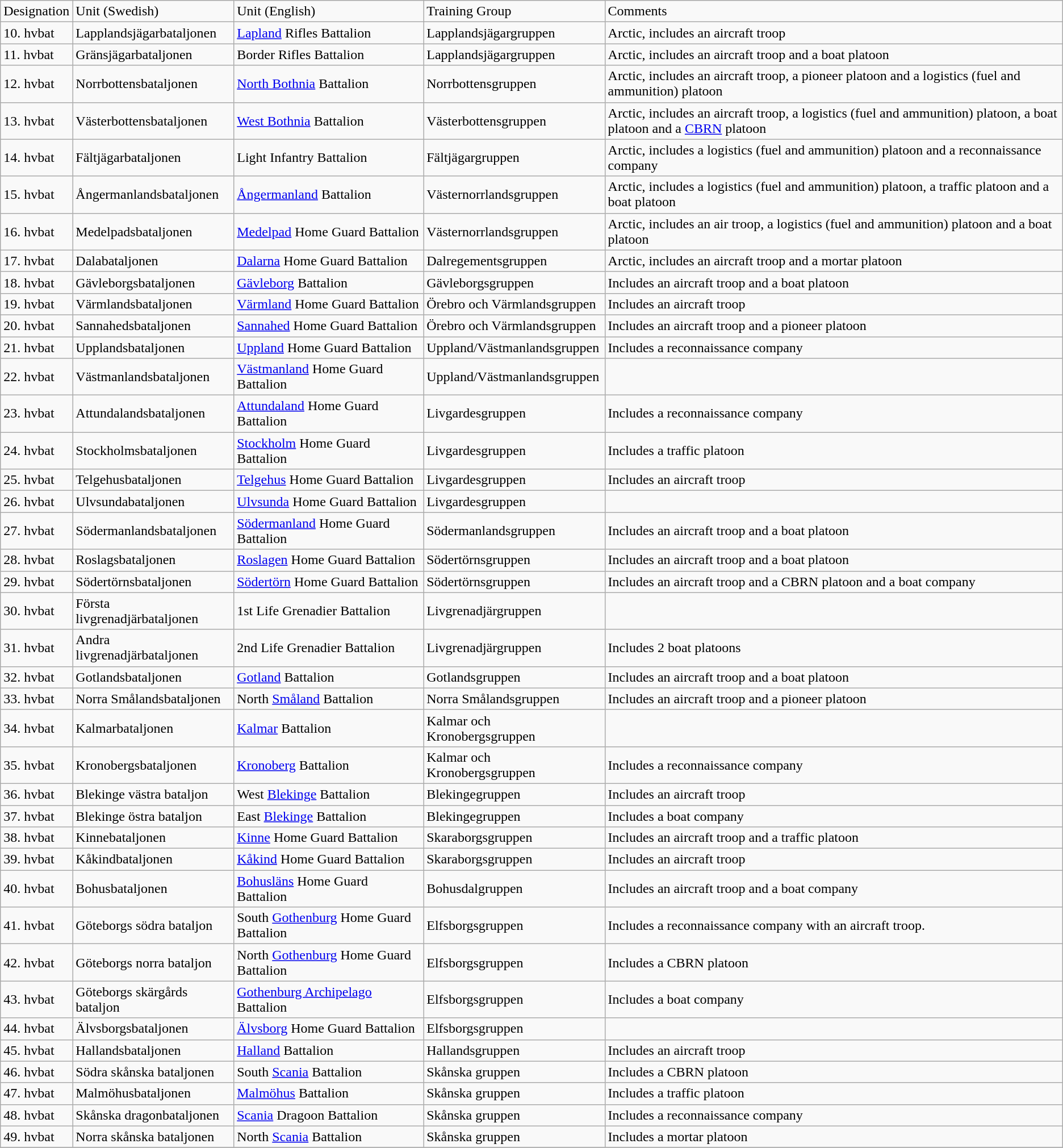<table class="wikitable" border="1">
<tr>
<td>Designation</td>
<td align=left>Unit (Swedish)</td>
<td>Unit (English)</td>
<td>Training Group</td>
<td>Comments</td>
</tr>
<tr style="text-align:left;">
<td>10. hvbat</td>
<td align="left">Lapplandsjägarbataljonen</td>
<td><a href='#'>Lapland</a> Rifles Battalion</td>
<td>Lapplandsjägargruppen</td>
<td>Arctic, includes an aircraft troop</td>
</tr>
<tr style="text-align:left;">
<td>11. hvbat</td>
<td align="left">Gränsjägarbataljonen</td>
<td>Border Rifles Battalion</td>
<td>Lapplandsjägargruppen</td>
<td>Arctic, includes an aircraft troop and a boat platoon</td>
</tr>
<tr style="text-align:left;">
<td>12. hvbat</td>
<td align="left">Norrbottensbataljonen</td>
<td><a href='#'>North Bothnia</a> Battalion</td>
<td>Norrbottensgruppen</td>
<td>Arctic, includes an aircraft troop, a pioneer platoon and a logistics (fuel and ammunition) platoon</td>
</tr>
<tr style="text-align:left;">
<td>13. hvbat</td>
<td align="left">Västerbottensbataljonen</td>
<td><a href='#'>West Bothnia</a> Battalion</td>
<td>Västerbottensgruppen</td>
<td>Arctic, includes an aircraft troop, a logistics (fuel and ammunition) platoon, a boat platoon and a <a href='#'>CBRN</a> platoon</td>
</tr>
<tr style="text-align:left;">
<td>14. hvbat</td>
<td align="left">Fältjägarbataljonen</td>
<td>Light Infantry Battalion</td>
<td>Fältjägargruppen</td>
<td>Arctic, includes a logistics (fuel and ammunition) platoon and a reconnaissance company</td>
</tr>
<tr style="text-align:left;">
<td>15. hvbat</td>
<td align="left">Ångermanlandsbataljonen</td>
<td><a href='#'>Ångermanland</a> Battalion</td>
<td>Västernorrlandsgruppen</td>
<td>Arctic, includes a logistics (fuel and ammunition) platoon, a traffic platoon and a boat platoon</td>
</tr>
<tr style="text-align:left;">
<td>16. hvbat</td>
<td align="left">Medelpadsbataljonen</td>
<td><a href='#'>Medelpad</a> Home Guard Battalion</td>
<td>Västernorrlandsgruppen</td>
<td>Arctic, includes an air troop, a logistics (fuel and ammunition) platoon and a boat platoon</td>
</tr>
<tr style="text-align:left;">
<td>17. hvbat</td>
<td align="left">Dalabataljonen</td>
<td><a href='#'>Dalarna</a> Home Guard Battalion</td>
<td>Dalregementsgruppen</td>
<td>Arctic, includes an aircraft troop and a mortar platoon</td>
</tr>
<tr style="text-align:left;">
<td>18. hvbat</td>
<td align="left">Gävleborgsbataljonen</td>
<td><a href='#'>Gävleborg</a> Battalion</td>
<td>Gävleborgsgruppen</td>
<td>Includes an aircraft troop and a boat platoon</td>
</tr>
<tr style="text-align:left;">
<td>19. hvbat</td>
<td align="left">Värmlandsbataljonen</td>
<td><a href='#'>Värmland</a> Home Guard Battalion</td>
<td>Örebro och Värmlandsgruppen</td>
<td>Includes an aircraft troop</td>
</tr>
<tr style="text-align:left;">
<td>20. hvbat</td>
<td align="left">Sannahedsbataljonen</td>
<td><a href='#'>Sannahed</a> Home Guard Battalion</td>
<td>Örebro och Värmlandsgruppen</td>
<td>Includes an aircraft troop and a pioneer platoon</td>
</tr>
<tr style="text-align:left;">
<td>21. hvbat</td>
<td align="left">Upplandsbataljonen</td>
<td><a href='#'>Uppland</a> Home Guard Battalion</td>
<td>Uppland/Västmanlandsgruppen</td>
<td>Includes a reconnaissance company</td>
</tr>
<tr style="text-align:left;">
<td>22. hvbat</td>
<td align="left">Västmanlandsbataljonen</td>
<td><a href='#'>Västmanland</a> Home Guard Battalion</td>
<td>Uppland/Västmanlandsgruppen</td>
<td></td>
</tr>
<tr style="text-align:left;">
<td>23. hvbat</td>
<td align="left">Attundalandsbataljonen</td>
<td><a href='#'>Attundaland</a> Home Guard Battalion</td>
<td>Livgardesgruppen</td>
<td>Includes a reconnaissance company</td>
</tr>
<tr style="text-align:left;">
<td>24. hvbat</td>
<td align="left">Stockholmsbataljonen</td>
<td><a href='#'>Stockholm</a> Home Guard Battalion</td>
<td>Livgardesgruppen</td>
<td>Includes a traffic platoon</td>
</tr>
<tr style="text-align:left;">
<td>25. hvbat</td>
<td align="left">Telgehusbataljonen</td>
<td><a href='#'>Telgehus</a> Home Guard Battalion</td>
<td>Livgardesgruppen</td>
<td>Includes an aircraft troop</td>
</tr>
<tr style="text-align:left;">
<td>26. hvbat</td>
<td align="left">Ulvsundabataljonen</td>
<td><a href='#'>Ulvsunda</a> Home Guard Battalion</td>
<td>Livgardesgruppen</td>
<td></td>
</tr>
<tr style="text-align:left;">
<td>27. hvbat</td>
<td align="left">Södermanlandsbataljonen</td>
<td><a href='#'>Södermanland</a> Home Guard Battalion</td>
<td>Södermanlandsgruppen</td>
<td>Includes an aircraft troop and a boat platoon</td>
</tr>
<tr style="text-align:left;">
<td>28. hvbat</td>
<td align="left">Roslagsbataljonen</td>
<td><a href='#'>Roslagen</a> Home Guard Battalion</td>
<td>Södertörnsgruppen</td>
<td>Includes an aircraft troop and a boat platoon</td>
</tr>
<tr style="text-align:left;">
<td>29. hvbat</td>
<td align="left">Södertörnsbataljonen</td>
<td><a href='#'>Södertörn</a> Home Guard Battalion</td>
<td>Södertörnsgruppen</td>
<td>Includes an aircraft troop and a CBRN platoon and a boat company</td>
</tr>
<tr style="text-align:left;">
<td>30. hvbat</td>
<td align="left">Första livgrenadjärbataljonen</td>
<td>1st Life Grenadier Battalion</td>
<td>Livgrenadjärgruppen</td>
<td></td>
</tr>
<tr style="text-align:left;">
<td>31. hvbat</td>
<td align="left">Andra livgrenadjärbataljonen</td>
<td>2nd Life Grenadier Battalion</td>
<td>Livgrenadjärgruppen</td>
<td>Includes 2 boat platoons</td>
</tr>
<tr style="text-align:left;">
<td>32. hvbat</td>
<td align="left">Gotlandsbataljonen</td>
<td><a href='#'>Gotland</a> Battalion</td>
<td>Gotlandsgruppen</td>
<td>Includes an aircraft troop and a boat platoon</td>
</tr>
<tr style="text-align:left;">
<td>33. hvbat</td>
<td align="left">Norra Smålandsbataljonen</td>
<td>North <a href='#'>Småland</a> Battalion</td>
<td>Norra Smålandsgruppen</td>
<td>Includes an aircraft troop and a pioneer platoon</td>
</tr>
<tr style="text-align:left;">
<td>34. hvbat</td>
<td align="left">Kalmarbataljonen</td>
<td><a href='#'>Kalmar</a> Battalion</td>
<td>Kalmar och Kronobergsgruppen</td>
<td></td>
</tr>
<tr style="text-align:left;">
<td>35. hvbat</td>
<td align="left">Kronobergsbataljonen</td>
<td><a href='#'>Kronoberg</a> Battalion</td>
<td>Kalmar och Kronobergsgruppen</td>
<td>Includes a reconnaissance company</td>
</tr>
<tr style="text-align:left;">
<td>36. hvbat</td>
<td align="left">Blekinge västra bataljon</td>
<td>West <a href='#'>Blekinge</a> Battalion</td>
<td>Blekingegruppen</td>
<td>Includes an aircraft troop</td>
</tr>
<tr style="text-align:left;">
<td>37. hvbat</td>
<td align="left">Blekinge östra bataljon</td>
<td>East <a href='#'>Blekinge</a> Battalion</td>
<td>Blekingegruppen</td>
<td>Includes a boat company</td>
</tr>
<tr style="text-align:left;">
<td>38. hvbat</td>
<td align="left">Kinnebataljonen</td>
<td><a href='#'>Kinne</a> Home Guard Battalion</td>
<td>Skaraborgsgruppen</td>
<td>Includes an aircraft troop and a traffic platoon</td>
</tr>
<tr style="text-align:left;">
<td>39. hvbat</td>
<td align="left">Kåkindbataljonen</td>
<td><a href='#'>Kåkind</a> Home Guard Battalion</td>
<td>Skaraborgsgruppen</td>
<td>Includes an aircraft troop</td>
</tr>
<tr style="text-align:left;">
<td>40. hvbat</td>
<td align="left">Bohusbataljonen</td>
<td><a href='#'>Bohusläns</a> Home Guard Battalion</td>
<td>Bohusdalgruppen</td>
<td>Includes an aircraft troop and a boat company</td>
</tr>
<tr style="text-align:left;">
<td>41. hvbat</td>
<td align="left">Göteborgs södra bataljon</td>
<td>South <a href='#'>Gothenburg</a> Home Guard Battalion</td>
<td>Elfsborgsgruppen</td>
<td>Includes a reconnaissance company with an aircraft troop.</td>
</tr>
<tr style="text-align:left;">
<td>42. hvbat</td>
<td align="left">Göteborgs norra bataljon</td>
<td>North <a href='#'>Gothenburg</a> Home Guard Battalion</td>
<td>Elfsborgsgruppen</td>
<td>Includes a CBRN platoon</td>
</tr>
<tr style="text-align:left;">
<td>43. hvbat</td>
<td align="left">Göteborgs skärgårds bataljon</td>
<td><a href='#'>Gothenburg Archipelago</a> Battalion</td>
<td>Elfsborgsgruppen</td>
<td>Includes a boat company</td>
</tr>
<tr style="text-align:left;">
<td>44. hvbat</td>
<td align="left">Älvsborgsbataljonen</td>
<td><a href='#'>Älvsborg</a> Home Guard Battalion</td>
<td>Elfsborgsgruppen</td>
<td></td>
</tr>
<tr style="text-align:left;">
<td>45. hvbat</td>
<td align="left">Hallandsbataljonen</td>
<td><a href='#'>Halland</a> Battalion</td>
<td>Hallandsgruppen</td>
<td>Includes an aircraft troop</td>
</tr>
<tr style="text-align:left;">
<td>46. hvbat</td>
<td align="left">Södra skånska bataljonen</td>
<td>South <a href='#'>Scania</a> Battalion</td>
<td>Skånska gruppen</td>
<td>Includes a CBRN platoon</td>
</tr>
<tr style="text-align:left;">
<td>47. hvbat</td>
<td align="left">Malmöhusbataljonen</td>
<td><a href='#'>Malmöhus</a> Battalion</td>
<td>Skånska gruppen</td>
<td>Includes a traffic platoon</td>
</tr>
<tr style="text-align:left;">
<td>48. hvbat</td>
<td align="left">Skånska dragonbataljonen</td>
<td><a href='#'>Scania</a> Dragoon Battalion</td>
<td>Skånska gruppen</td>
<td>Includes a reconnaissance company</td>
</tr>
<tr style="text-align:left;">
<td>49. hvbat</td>
<td align="left">Norra skånska bataljonen</td>
<td>North <a href='#'>Scania</a> Battalion</td>
<td>Skånska gruppen</td>
<td>Includes a mortar platoon</td>
</tr>
<tr>
</tr>
</table>
